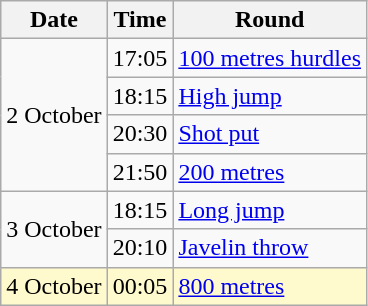<table class="wikitable">
<tr>
<th>Date</th>
<th>Time</th>
<th>Round</th>
</tr>
<tr>
<td rowspan=4>2 October</td>
<td>17:05</td>
<td><a href='#'>100 metres hurdles</a></td>
</tr>
<tr>
<td>18:15</td>
<td><a href='#'>High jump</a></td>
</tr>
<tr>
<td>20:30</td>
<td><a href='#'>Shot put</a></td>
</tr>
<tr>
<td>21:50</td>
<td><a href='#'>200 metres</a></td>
</tr>
<tr>
<td rowspan=2>3 October</td>
<td>18:15</td>
<td><a href='#'>Long jump</a></td>
</tr>
<tr>
<td>20:10</td>
<td><a href='#'>Javelin throw</a></td>
</tr>
<tr style=background:lemonchiffon>
<td>4 October</td>
<td>00:05</td>
<td><a href='#'>800 metres</a></td>
</tr>
</table>
